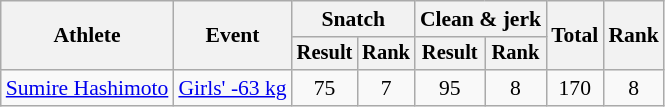<table class=wikitable style="text-align:center; font-size:90%">
<tr>
<th rowspan="2">Athlete</th>
<th rowspan="2">Event</th>
<th colspan="2">Snatch</th>
<th colspan="2">Clean & jerk</th>
<th rowspan="2">Total</th>
<th rowspan="2">Rank</th>
</tr>
<tr style="font-size:95%">
<th>Result</th>
<th>Rank</th>
<th>Result</th>
<th>Rank</th>
</tr>
<tr>
<td><a href='#'>Sumire Hashimoto</a></td>
<td><a href='#'>Girls' -63 kg</a></td>
<td>75</td>
<td>7</td>
<td>95</td>
<td>8</td>
<td>170</td>
<td>8</td>
</tr>
</table>
